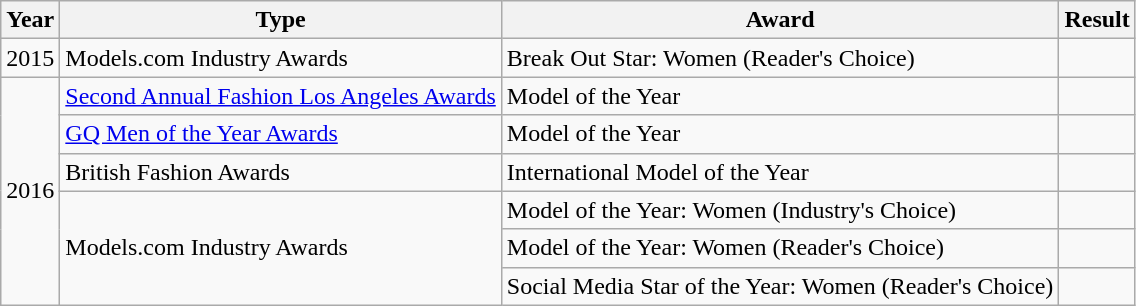<table class="wikitable sortable">
<tr>
<th>Year</th>
<th>Type</th>
<th>Award</th>
<th>Result</th>
</tr>
<tr>
<td>2015</td>
<td>Models.com Industry Awards</td>
<td>Break Out Star: Women (Reader's Choice)</td>
<td></td>
</tr>
<tr>
<td rowspan="6">2016</td>
<td><a href='#'>Second Annual Fashion Los Angeles Awards</a></td>
<td>Model of the Year</td>
<td></td>
</tr>
<tr>
<td><a href='#'>GQ Men of the Year Awards</a></td>
<td>Model of the Year</td>
<td></td>
</tr>
<tr>
<td>British Fashion Awards</td>
<td>International Model of the Year</td>
<td></td>
</tr>
<tr>
<td rowspan="3">Models.com Industry Awards</td>
<td>Model of the Year: Women (Industry's Choice)</td>
<td></td>
</tr>
<tr>
<td>Model of the Year: Women (Reader's Choice)</td>
<td></td>
</tr>
<tr>
<td>Social Media Star of the Year: Women (Reader's Choice)</td>
<td></td>
</tr>
</table>
